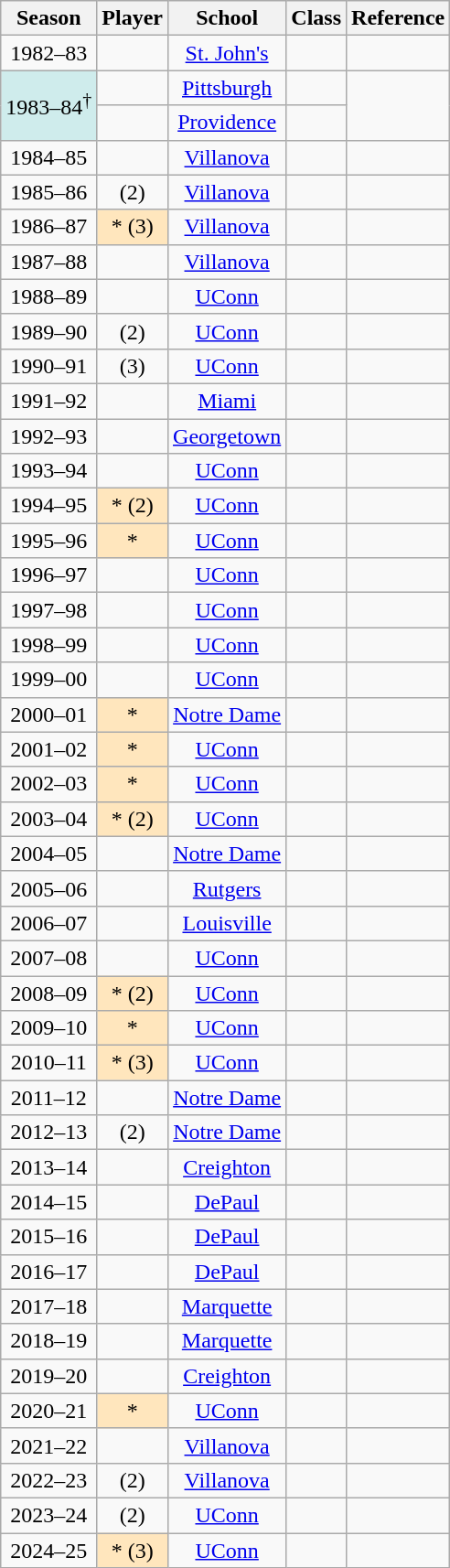<table class="wikitable sortable">
<tr>
<th>Season</th>
<th>Player</th>
<th>School</th>
<th>Class</th>
<th class="unsortable">Reference</th>
</tr>
<tr align="center">
<td height="14">1982–83</td>
<td></td>
<td><a href='#'>St. John's</a></td>
<td></td>
<td></td>
</tr>
<tr align="center">
<td bgcolor=#cfecec rowspan=2>1983–84<sup>†</sup></td>
<td></td>
<td><a href='#'>Pittsburgh</a></td>
<td></td>
<td rowspan=2></td>
</tr>
<tr align="center">
<td></td>
<td><a href='#'>Providence</a></td>
<td></td>
</tr>
<tr align="center">
<td height="14">1984–85</td>
<td></td>
<td><a href='#'>Villanova</a></td>
<td></td>
<td></td>
</tr>
<tr align="center">
<td height="14">1985–86</td>
<td> (2)</td>
<td><a href='#'>Villanova</a></td>
<td></td>
<td></td>
</tr>
<tr align="center">
<td height="14">1986–87</td>
<td style="background-color:#FFE6BD">* (3)</td>
<td><a href='#'>Villanova</a></td>
<td></td>
<td></td>
</tr>
<tr align="center">
<td height="14">1987–88</td>
<td></td>
<td><a href='#'>Villanova</a></td>
<td></td>
<td></td>
</tr>
<tr align="center">
<td height="14">1988–89</td>
<td></td>
<td><a href='#'>UConn</a></td>
<td></td>
<td></td>
</tr>
<tr align="center">
<td height="14">1989–90</td>
<td> (2)</td>
<td><a href='#'>UConn</a></td>
<td></td>
<td></td>
</tr>
<tr align="center">
<td height="14">1990–91</td>
<td> (3)</td>
<td><a href='#'>UConn</a></td>
<td></td>
<td></td>
</tr>
<tr align="center">
<td height="14">1991–92</td>
<td></td>
<td><a href='#'>Miami</a></td>
<td></td>
<td></td>
</tr>
<tr align="center">
<td height="14">1992–93</td>
<td></td>
<td><a href='#'>Georgetown</a></td>
<td></td>
<td></td>
</tr>
<tr align="center">
<td height="14">1993–94</td>
<td></td>
<td><a href='#'>UConn</a></td>
<td></td>
<td></td>
</tr>
<tr align="center">
<td height="14">1994–95</td>
<td style="background-color:#FFE6BD">* (2)</td>
<td><a href='#'>UConn</a></td>
<td></td>
<td></td>
</tr>
<tr align="center">
<td height="14">1995–96</td>
<td style="background-color:#FFE6BD">*</td>
<td><a href='#'>UConn</a></td>
<td></td>
<td></td>
</tr>
<tr align="center">
<td height="14">1996–97</td>
<td></td>
<td><a href='#'>UConn</a></td>
<td></td>
<td></td>
</tr>
<tr align="center">
<td height="14">1997–98</td>
<td></td>
<td><a href='#'>UConn</a></td>
<td></td>
<td></td>
</tr>
<tr align="center">
<td height="14">1998–99</td>
<td></td>
<td><a href='#'>UConn</a></td>
<td></td>
<td></td>
</tr>
<tr align="center">
<td height="14">1999–00</td>
<td></td>
<td><a href='#'>UConn</a></td>
<td></td>
<td></td>
</tr>
<tr align="center">
<td height="14">2000–01</td>
<td style="background-color:#FFE6BD">*</td>
<td><a href='#'>Notre Dame</a></td>
<td></td>
<td></td>
</tr>
<tr align="center">
<td height="14">2001–02</td>
<td style="background-color:#FFE6BD">*</td>
<td><a href='#'>UConn</a></td>
<td></td>
<td></td>
</tr>
<tr align="center">
<td height="14">2002–03</td>
<td style="background-color:#FFE6BD">*</td>
<td><a href='#'>UConn</a></td>
<td></td>
<td></td>
</tr>
<tr align="center">
<td height="14">2003–04</td>
<td style="background-color:#FFE6BD">* (2)</td>
<td><a href='#'>UConn</a></td>
<td></td>
<td></td>
</tr>
<tr align="center">
<td height="14">2004–05</td>
<td></td>
<td><a href='#'>Notre Dame</a></td>
<td></td>
<td></td>
</tr>
<tr align="center">
<td height="14">2005–06</td>
<td></td>
<td><a href='#'>Rutgers</a></td>
<td></td>
<td></td>
</tr>
<tr align="center">
<td height="14">2006–07</td>
<td></td>
<td><a href='#'>Louisville</a></td>
<td></td>
<td></td>
</tr>
<tr align="center">
<td height="14">2007–08</td>
<td></td>
<td><a href='#'>UConn</a></td>
<td></td>
<td></td>
</tr>
<tr align="center">
<td height="14">2008–09</td>
<td style="background-color:#FFE6BD">* (2)</td>
<td><a href='#'>UConn</a></td>
<td></td>
<td></td>
</tr>
<tr align="center">
<td height="14">2009–10</td>
<td style="background-color:#FFE6BD">*</td>
<td><a href='#'>UConn</a></td>
<td></td>
<td></td>
</tr>
<tr align="center">
<td height="14">2010–11</td>
<td style="background-color:#FFE6BD">* (3)</td>
<td><a href='#'>UConn</a></td>
<td></td>
<td></td>
</tr>
<tr align="center">
<td height="14">2011–12</td>
<td></td>
<td><a href='#'>Notre Dame</a></td>
<td></td>
<td></td>
</tr>
<tr align="center">
<td height="14">2012–13</td>
<td> (2)</td>
<td><a href='#'>Notre Dame</a></td>
<td></td>
<td></td>
</tr>
<tr align=center>
<td height=14>2013–14</td>
<td></td>
<td><a href='#'>Creighton</a></td>
<td></td>
<td></td>
</tr>
<tr align=center>
<td height=14>2014–15</td>
<td></td>
<td><a href='#'>DePaul</a></td>
<td></td>
<td></td>
</tr>
<tr align=center>
<td height=14>2015–16</td>
<td></td>
<td><a href='#'>DePaul</a></td>
<td></td>
<td></td>
</tr>
<tr align=center>
<td height=14>2016–17</td>
<td></td>
<td><a href='#'>DePaul</a></td>
<td></td>
<td></td>
</tr>
<tr align=center>
<td height=14>2017–18</td>
<td></td>
<td><a href='#'>Marquette</a></td>
<td></td>
<td></td>
</tr>
<tr align=center>
<td height=14>2018–19</td>
<td></td>
<td><a href='#'>Marquette</a></td>
<td></td>
<td></td>
</tr>
<tr align=center>
<td height=14>2019–20</td>
<td></td>
<td><a href='#'>Creighton</a></td>
<td></td>
<td></td>
</tr>
<tr align=center>
<td height=14>2020–21</td>
<td bgcolor=#ffe6bd>*</td>
<td><a href='#'>UConn</a></td>
<td></td>
<td></td>
</tr>
<tr align=center>
<td height=14>2021–22</td>
<td></td>
<td><a href='#'>Villanova</a></td>
<td></td>
<td></td>
</tr>
<tr align=center>
<td height=14>2022–23</td>
<td> (2)</td>
<td><a href='#'>Villanova</a></td>
<td></td>
<td></td>
</tr>
<tr align=center>
<td height=14>2023–24</td>
<td> (2)</td>
<td><a href='#'>UConn</a></td>
<td></td>
<td></td>
</tr>
<tr align=center>
<td height=14>2024–25</td>
<td bgcolor=#ffe6bd>* (3)</td>
<td><a href='#'>UConn</a></td>
<td></td>
<td></td>
</tr>
</table>
